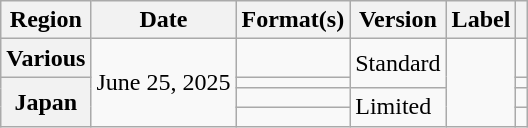<table class="wikitable plainrowheaders">
<tr>
<th scope="col">Region</th>
<th scope="col">Date</th>
<th scope="col">Format(s)</th>
<th scope="col">Version</th>
<th scope="col">Label</th>
<th scope="col"></th>
</tr>
<tr>
<th scope="row">Various</th>
<td rowspan="4">June 25, 2025</td>
<td></td>
<td rowspan="2">Standard</td>
<td rowspan="4"></td>
<td align="center"></td>
</tr>
<tr>
<th rowspan="3" scope="row">Japan</th>
<td></td>
<td align="center"></td>
</tr>
<tr>
<td></td>
<td rowspan="2">Limited</td>
<td align="center"></td>
</tr>
<tr>
<td></td>
<td align="center"></td>
</tr>
</table>
